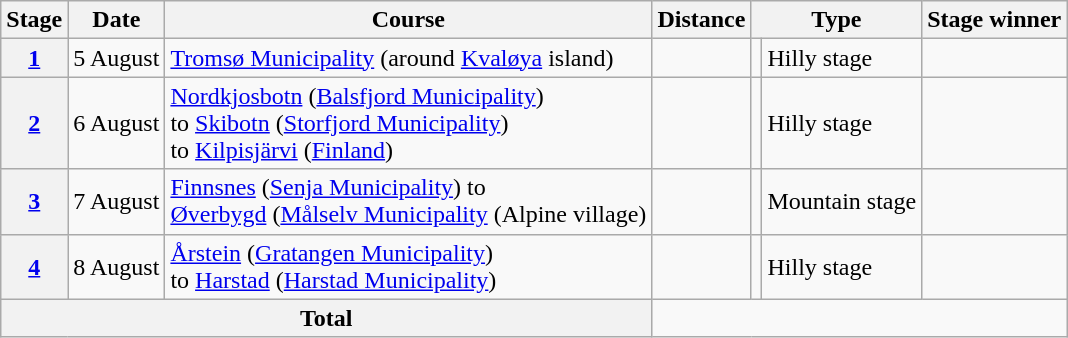<table class="wikitable">
<tr>
<th scope="col">Stage</th>
<th scope="col">Date</th>
<th scope="col">Course</th>
<th scope="col">Distance</th>
<th scope="col" colspan="2">Type</th>
<th scope="col">Stage winner</th>
</tr>
<tr>
<th scope="row" style="text-align:center;"><a href='#'>1</a></th>
<td style="text-align:center;">5 August</td>
<td><a href='#'>Tromsø Municipality</a> (around <a href='#'>Kvaløya</a> island)</td>
<td style="text-align:center;"></td>
<td></td>
<td>Hilly stage</td>
<td></td>
</tr>
<tr>
<th scope="row" style="text-align:center;"><a href='#'>2</a></th>
<td style="text-align:center;">6 August</td>
<td><a href='#'>Nordkjosbotn</a> (<a href='#'>Balsfjord Municipality</a>)<br>to <a href='#'>Skibotn</a> (<a href='#'>Storfjord Municipality</a>)<br>to <a href='#'>Kilpisjärvi</a> (<a href='#'>Finland</a>)</td>
<td style="text-align:center;"></td>
<td></td>
<td>Hilly stage</td>
<td></td>
</tr>
<tr>
<th scope="row" style="text-align:center;"><a href='#'>3</a></th>
<td style="text-align:center;">7 August</td>
<td><a href='#'>Finnsnes</a> (<a href='#'>Senja Municipality</a>) to<br><a href='#'>Øverbygd</a> (<a href='#'>Målselv Municipality</a> (Alpine village)</td>
<td style="text-align:center;"></td>
<td></td>
<td>Mountain stage</td>
<td></td>
</tr>
<tr>
<th scope="row" style="text-align:center;"><a href='#'>4</a></th>
<td style="text-align:center;">8 August</td>
<td><a href='#'>Årstein</a> (<a href='#'>Gratangen Municipality</a>)<br>to <a href='#'>Harstad</a> (<a href='#'>Harstad Municipality</a>)</td>
<td style="text-align:center;"></td>
<td></td>
<td>Hilly stage</td>
<td></td>
</tr>
<tr>
<th colspan="3">Total</th>
<td colspan="4" style="text-align:center;"></td>
</tr>
</table>
